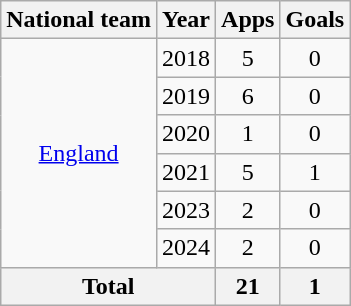<table class="wikitable" style="text-align: center;">
<tr>
<th>National team</th>
<th>Year</th>
<th>Apps</th>
<th>Goals</th>
</tr>
<tr>
<td rowspan="6"><a href='#'>England</a></td>
<td>2018</td>
<td>5</td>
<td>0</td>
</tr>
<tr>
<td>2019</td>
<td>6</td>
<td>0</td>
</tr>
<tr>
<td>2020</td>
<td>1</td>
<td>0</td>
</tr>
<tr>
<td>2021</td>
<td>5</td>
<td>1</td>
</tr>
<tr>
<td>2023</td>
<td>2</td>
<td>0</td>
</tr>
<tr>
<td>2024</td>
<td>2</td>
<td>0</td>
</tr>
<tr>
<th colspan="2">Total</th>
<th>21</th>
<th>1</th>
</tr>
</table>
